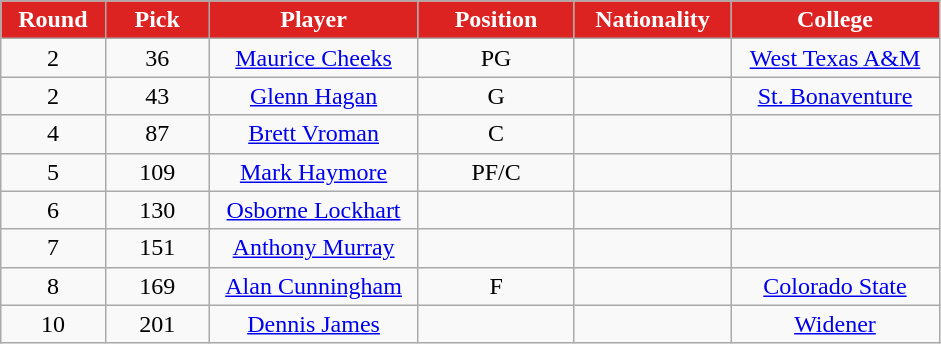<table class="wikitable sortable sortable">
<tr>
<th style="background:#d22; color:#FFFFFF" width="10%">Round</th>
<th style="background:#d22; color:#FFFFFF" width="10%">Pick</th>
<th style="background:#d22; color:#FFFFFF" width="20%">Player</th>
<th style="background:#d22; color:#FFFFFF" width="15%">Position</th>
<th style="background:#d22; color:#FFFFFF" width="15%">Nationality</th>
<th style="background:#d22; color:#FFFFFF" width="20%">College</th>
</tr>
<tr style="text-align: center">
<td>2</td>
<td>36</td>
<td><a href='#'>Maurice Cheeks</a></td>
<td>PG</td>
<td></td>
<td><a href='#'>West Texas A&M</a></td>
</tr>
<tr style="text-align: center">
<td>2</td>
<td>43</td>
<td><a href='#'>Glenn Hagan</a></td>
<td>G</td>
<td></td>
<td><a href='#'>St. Bonaventure</a></td>
</tr>
<tr style="text-align: center">
<td>4</td>
<td>87</td>
<td><a href='#'>Brett Vroman</a></td>
<td>C</td>
<td></td>
<td></td>
</tr>
<tr style="text-align: center">
<td>5</td>
<td>109</td>
<td><a href='#'>Mark Haymore</a></td>
<td>PF/C</td>
<td></td>
<td></td>
</tr>
<tr style="text-align: center">
<td>6</td>
<td>130</td>
<td><a href='#'>Osborne Lockhart</a></td>
<td></td>
<td></td>
<td></td>
</tr>
<tr style="text-align: center">
<td>7</td>
<td>151</td>
<td><a href='#'>Anthony Murray</a></td>
<td></td>
<td></td>
<td></td>
</tr>
<tr style="text-align: center">
<td>8</td>
<td>169</td>
<td><a href='#'>Alan Cunningham</a></td>
<td>F</td>
<td></td>
<td><a href='#'>Colorado State</a></td>
</tr>
<tr style="text-align: center">
<td>10</td>
<td>201</td>
<td><a href='#'>Dennis James</a></td>
<td></td>
<td></td>
<td><a href='#'>Widener</a></td>
</tr>
</table>
